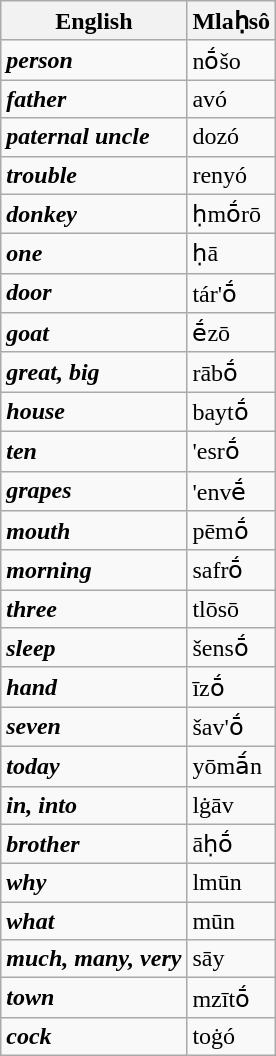<table class="wikitable">
<tr>
<th>English</th>
<th>Mlaḥsô</th>
</tr>
<tr>
<td><strong><em>person</em></strong></td>
<td>nṓšo</td>
</tr>
<tr>
<td><strong><em>father</em></strong></td>
<td>avó</td>
</tr>
<tr>
<td><strong><em>paternal uncle</em></strong></td>
<td>dozó</td>
</tr>
<tr>
<td><strong><em>trouble</em></strong></td>
<td>renyó</td>
</tr>
<tr>
<td><strong><em>donkey</em></strong></td>
<td>ḥmṓrō</td>
</tr>
<tr>
<td><strong><em>one</em></strong></td>
<td>ḥā</td>
</tr>
<tr>
<td><strong><em>door</em></strong></td>
<td>tár'ṓ</td>
</tr>
<tr>
<td><strong><em>goat</em></strong></td>
<td>ḗzō</td>
</tr>
<tr>
<td><strong><em>great, big</em></strong></td>
<td>rābṓ</td>
</tr>
<tr>
<td><strong><em>house</em></strong></td>
<td>baytṓ</td>
</tr>
<tr>
<td><strong><em>ten</em></strong></td>
<td>'esrṓ</td>
</tr>
<tr>
<td><strong><em>grapes</em></strong></td>
<td>'envḗ</td>
</tr>
<tr>
<td><strong><em>mouth</em></strong></td>
<td>pēmṓ</td>
</tr>
<tr>
<td><strong><em>morning</em></strong></td>
<td>safrṓ</td>
</tr>
<tr>
<td><strong><em>three</em></strong></td>
<td>tlōsō</td>
</tr>
<tr>
<td><strong><em>sleep</em></strong></td>
<td>šensṓ</td>
</tr>
<tr>
<td><strong><em>hand</em></strong></td>
<td>īzṓ</td>
</tr>
<tr>
<td><strong><em>seven</em></strong></td>
<td>šav'ṓ</td>
</tr>
<tr>
<td><strong><em>today</em></strong></td>
<td>yōmā́n</td>
</tr>
<tr>
<td><strong><em>in, into</em></strong></td>
<td>lġāv</td>
</tr>
<tr>
<td><strong><em>brother</em></strong></td>
<td>āḥṓ</td>
</tr>
<tr>
<td><strong><em>why</em></strong></td>
<td>lmūn</td>
</tr>
<tr>
<td><strong><em>what</em></strong></td>
<td>mūn</td>
</tr>
<tr>
<td><strong><em>much, many, very</em></strong></td>
<td>sāy</td>
</tr>
<tr>
<td><strong><em>town</em></strong></td>
<td>mzītṓ</td>
</tr>
<tr>
<td><strong><em>cock</em></strong></td>
<td>toġó</td>
</tr>
</table>
